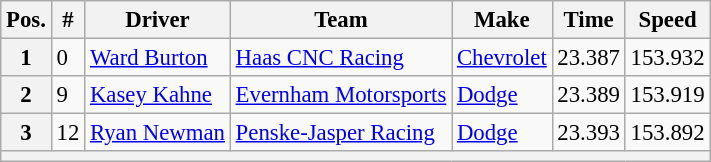<table class="wikitable" style="font-size:95%">
<tr>
<th>Pos.</th>
<th>#</th>
<th>Driver</th>
<th>Team</th>
<th>Make</th>
<th>Time</th>
<th>Speed</th>
</tr>
<tr>
<th>1</th>
<td>0</td>
<td><a href='#'>Ward Burton</a></td>
<td><a href='#'>Haas CNC Racing</a></td>
<td><a href='#'>Chevrolet</a></td>
<td>23.387</td>
<td>153.932</td>
</tr>
<tr>
<th>2</th>
<td>9</td>
<td><a href='#'>Kasey Kahne</a></td>
<td><a href='#'>Evernham Motorsports</a></td>
<td><a href='#'>Dodge</a></td>
<td>23.389</td>
<td>153.919</td>
</tr>
<tr>
<th>3</th>
<td>12</td>
<td><a href='#'>Ryan Newman</a></td>
<td><a href='#'>Penske-Jasper Racing</a></td>
<td><a href='#'>Dodge</a></td>
<td>23.393</td>
<td>153.892</td>
</tr>
<tr>
<th colspan="7"></th>
</tr>
</table>
